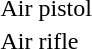<table>
<tr>
<td>Air pistol</td>
<td></td>
<td></td>
<td></td>
</tr>
<tr>
<td>Air rifle</td>
<td></td>
<td></td>
<td></td>
</tr>
</table>
